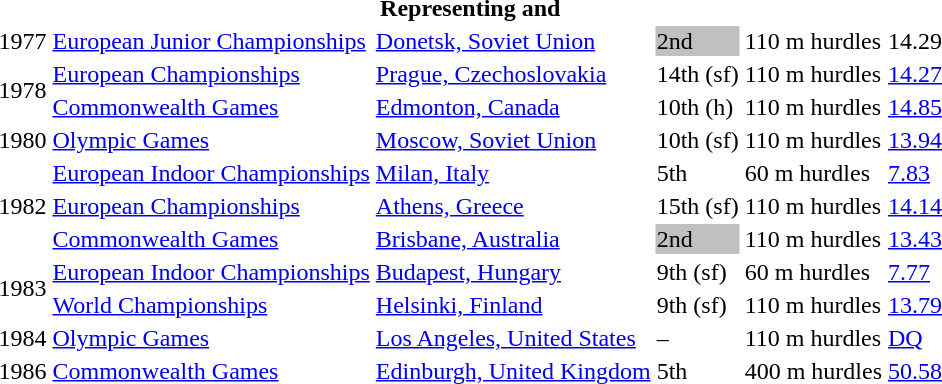<table>
<tr>
<th colspan="6">Representing  and </th>
</tr>
<tr>
<td>1977</td>
<td><a href='#'>European Junior Championships</a></td>
<td><a href='#'>Donetsk, Soviet Union</a></td>
<td bgcolor=silver>2nd</td>
<td>110 m hurdles</td>
<td>14.29</td>
</tr>
<tr>
<td rowspan=2>1978</td>
<td><a href='#'>European Championships</a></td>
<td><a href='#'>Prague, Czechoslovakia</a></td>
<td>14th (sf)</td>
<td>110 m hurdles</td>
<td><a href='#'>14.27</a></td>
</tr>
<tr>
<td><a href='#'>Commonwealth Games</a></td>
<td><a href='#'>Edmonton, Canada</a></td>
<td>10th (h)</td>
<td>110 m hurdles</td>
<td><a href='#'>14.85</a></td>
</tr>
<tr>
<td>1980</td>
<td><a href='#'>Olympic Games</a></td>
<td><a href='#'>Moscow, Soviet Union</a></td>
<td>10th (sf)</td>
<td>110 m hurdles</td>
<td><a href='#'>13.94</a></td>
</tr>
<tr>
<td rowspan=3>1982</td>
<td><a href='#'>European Indoor Championships</a></td>
<td><a href='#'>Milan, Italy</a></td>
<td>5th</td>
<td>60 m hurdles</td>
<td><a href='#'>7.83</a></td>
</tr>
<tr>
<td><a href='#'>European Championships</a></td>
<td><a href='#'>Athens, Greece</a></td>
<td>15th (sf)</td>
<td>110 m hurdles</td>
<td><a href='#'>14.14</a></td>
</tr>
<tr>
<td><a href='#'>Commonwealth Games</a></td>
<td><a href='#'>Brisbane, Australia</a></td>
<td bgcolor=silver>2nd</td>
<td>110 m hurdles</td>
<td><a href='#'>13.43</a></td>
</tr>
<tr>
<td rowspan=2>1983</td>
<td><a href='#'>European Indoor Championships</a></td>
<td><a href='#'>Budapest, Hungary</a></td>
<td>9th (sf)</td>
<td>60 m hurdles</td>
<td><a href='#'>7.77</a></td>
</tr>
<tr>
<td><a href='#'>World Championships</a></td>
<td><a href='#'>Helsinki, Finland</a></td>
<td>9th (sf)</td>
<td>110 m hurdles</td>
<td><a href='#'>13.79</a></td>
</tr>
<tr>
<td>1984</td>
<td><a href='#'>Olympic Games</a></td>
<td><a href='#'>Los Angeles, United States</a></td>
<td>–</td>
<td>110 m hurdles</td>
<td><a href='#'>DQ</a></td>
</tr>
<tr>
<td>1986</td>
<td><a href='#'>Commonwealth Games</a></td>
<td><a href='#'>Edinburgh, United Kingdom</a></td>
<td>5th</td>
<td>400 m hurdles</td>
<td><a href='#'>50.58</a></td>
</tr>
</table>
